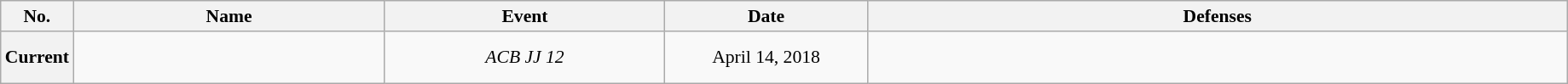<table class="wikitable" style="width:97%; font-size:90%;">
<tr>
<th style= width:1%;">No.</th>
<th style= width:20%;">Name</th>
<th style= width:18%;">Event</th>
<th style=width:13%;">Date</th>
<th style= width:45%;">Defenses</th>
</tr>
<tr>
<th>Current</th>
<td align=left>  <br></td>
<td align=center><em>ACB JJ 12</em><br></td>
<td align=center>April 14, 2018</td>
<td align=left><br><br></td>
</tr>
</table>
